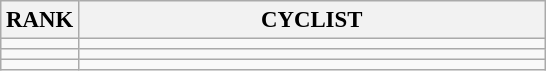<table class="wikitable" style="font-size:95%;">
<tr>
<th>RANK</th>
<th align="left" style="width: 20em">CYCLIST</th>
</tr>
<tr>
<td align="center"></td>
<td></td>
</tr>
<tr>
<td align="center"></td>
<td></td>
</tr>
<tr>
<td align="center"></td>
<td></td>
</tr>
</table>
